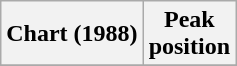<table class="wikitable">
<tr>
<th align="left">Chart (1988)</th>
<th align="center">Peak<br>position</th>
</tr>
<tr>
</tr>
</table>
